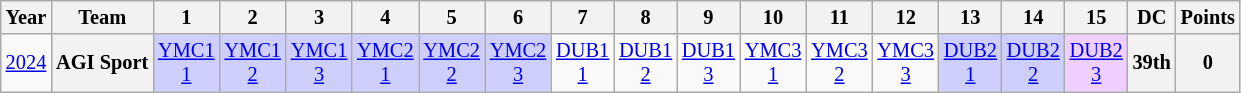<table class="wikitable" style="text-align:center; font-size:85%">
<tr>
<th>Year</th>
<th>Team</th>
<th>1</th>
<th>2</th>
<th>3</th>
<th>4</th>
<th>5</th>
<th>6</th>
<th>7</th>
<th>8</th>
<th>9</th>
<th>10</th>
<th>11</th>
<th>12</th>
<th>13</th>
<th>14</th>
<th>15</th>
<th>DC</th>
<th>Points</th>
</tr>
<tr>
<td><a href='#'>2024</a></td>
<th nowrap>AGI Sport</th>
<td style="background:#CFCFFF;"><a href='#'>YMC1<br>1</a><br></td>
<td style="background:#CFCFFF;"><a href='#'>YMC1<br>2</a><br></td>
<td style="background:#CFCFFF;"><a href='#'>YMC1<br>3</a><br></td>
<td style="background:#CFCFFF;"><a href='#'>YMC2<br>1</a><br></td>
<td style="background:#CFCFFF;"><a href='#'>YMC2<br>2</a><br></td>
<td style="background:#CFCFFF;"><a href='#'>YMC2<br>3</a><br></td>
<td style="background:#;"><a href='#'>DUB1<br>1</a></td>
<td style="background:#;"><a href='#'>DUB1<br>2</a></td>
<td style="background:#;"><a href='#'>DUB1<br>3</a></td>
<td style="background:#;"><a href='#'>YMC3<br>1</a></td>
<td style="background:#;"><a href='#'>YMC3<br>2</a></td>
<td style="background:#;"><a href='#'>YMC3<br>3</a></td>
<td style="background:#CFCFFF;"><a href='#'>DUB2<br>1</a><br></td>
<td style="background:#CFCFFF;"><a href='#'>DUB2<br>2</a><br></td>
<td style="background:#EFCFFF;"><a href='#'>DUB2<br>3</a><br></td>
<th>39th</th>
<th>0</th>
</tr>
</table>
